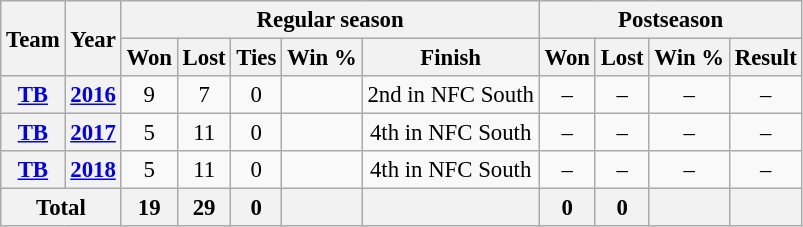<table class="wikitable" style="font-size: 95%; text-align:center;">
<tr>
<th rowspan="2">Team</th>
<th rowspan="2">Year</th>
<th colspan="5">Regular season</th>
<th colspan="4">Postseason</th>
</tr>
<tr>
<th>Won</th>
<th>Lost</th>
<th>Ties</th>
<th>Win %</th>
<th>Finish</th>
<th>Won</th>
<th>Lost</th>
<th>Win %</th>
<th>Result</th>
</tr>
<tr>
<th><a href='#'>TB</a></th>
<th><a href='#'>2016</a></th>
<td>9</td>
<td>7</td>
<td>0</td>
<td></td>
<td>2nd in NFC South</td>
<td>–</td>
<td>–</td>
<td>–</td>
<td>–</td>
</tr>
<tr>
<th><a href='#'>TB</a></th>
<th><a href='#'>2017</a></th>
<td>5</td>
<td>11</td>
<td>0</td>
<td></td>
<td>4th in NFC South</td>
<td>–</td>
<td>–</td>
<td>–</td>
<td>–</td>
</tr>
<tr>
<th><a href='#'>TB</a></th>
<th><a href='#'>2018</a></th>
<td>5</td>
<td>11</td>
<td>0</td>
<td></td>
<td>4th in NFC South</td>
<td>–</td>
<td>–</td>
<td>–</td>
<td>–</td>
</tr>
<tr>
<th colspan="2">Total</th>
<th>19</th>
<th>29</th>
<th>0</th>
<th></th>
<th></th>
<th>0</th>
<th>0</th>
<th></th>
<th></th>
</tr>
</table>
